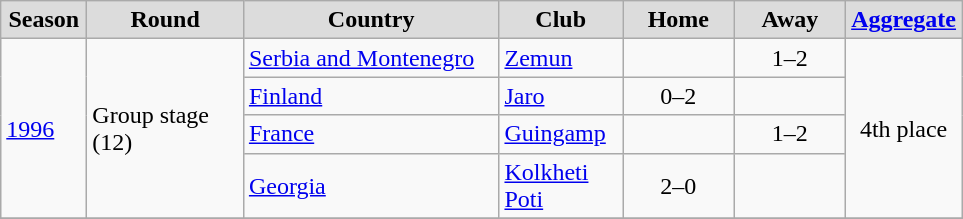<table class="wikitable" style="text-align: center;">
<tr>
<th width="50" style="background:#DCDCDC">Season</th>
<th width="97" style="background:#DCDCDC">Round</th>
<th width="163" style="background:#DCDCDC">Country</th>
<th width="75" style="background:#DCDCDC">Club</th>
<th width="67" style="background:#DCDCDC">Home</th>
<th width="67" style="background:#DCDCDC">Away</th>
<th width="67" style="background:#DCDCDC"><a href='#'>Aggregate</a></th>
</tr>
<tr>
<td rowspan=4 align=left><a href='#'>1996</a></td>
<td rowspan=4 align=left>Group stage (12)</td>
<td align=left> <a href='#'>Serbia and Montenegro</a></td>
<td align=left><a href='#'>Zemun</a></td>
<td></td>
<td>1–2</td>
<td rowspan="4">4th place</td>
</tr>
<tr>
<td align=left> <a href='#'>Finland</a></td>
<td align=left><a href='#'>Jaro</a></td>
<td>0–2</td>
<td></td>
</tr>
<tr>
<td align=left> <a href='#'>France</a></td>
<td align=left><a href='#'>Guingamp</a></td>
<td></td>
<td>1–2</td>
</tr>
<tr>
<td align=left> <a href='#'>Georgia</a></td>
<td align=left><a href='#'>Kolkheti Poti</a></td>
<td>2–0</td>
<td></td>
</tr>
<tr>
</tr>
</table>
